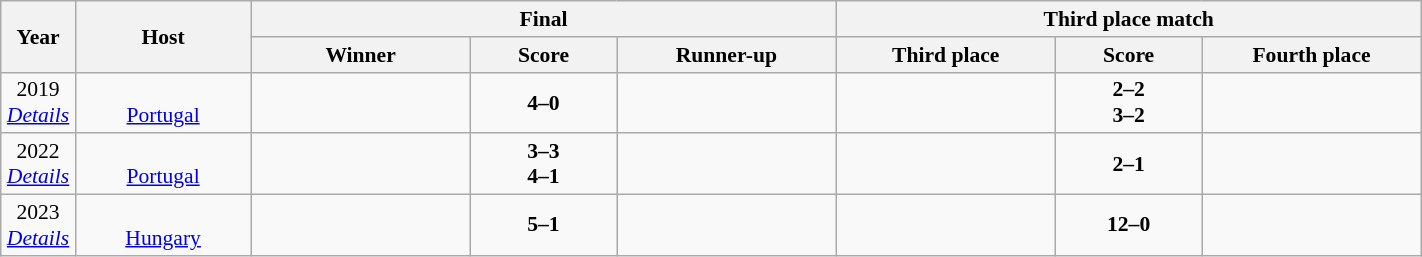<table class="wikitable" style="font-size: 90%; text-align: center; width: 75%;">
<tr>
<th rowspan=2 width="5%">Year</th>
<th rowspan=2 width="12%">Host</th>
<th colspan=3>Final</th>
<th colspan=3>Third place match</th>
</tr>
<tr>
<th width="15%">Winner</th>
<th width="10%">Score</th>
<th width="15%">Runner-up</th>
<th width="15%">Third place</th>
<th width="10%">Score</th>
<th width="15%">Fourth place</th>
</tr>
<tr>
<td>2019<br><em><a href='#'>Details</a></em></td>
<td><br><a href='#'>Portugal</a></td>
<td><strong></strong></td>
<td><strong>4–0</strong></td>
<td></td>
<td></td>
<td><strong>2–2</strong><br><strong>3–2</strong> </td>
<td></td>
</tr>
<tr>
<td>2022<br><em><a href='#'>Details</a></em></td>
<td><br><a href='#'>Portugal</a></td>
<td><strong></strong></td>
<td><strong>3–3</strong> <br><strong>4–1</strong> </td>
<td></td>
<td></td>
<td><strong>2–1</strong></td>
<td></td>
</tr>
<tr>
<td>2023<br><em><a href='#'>Details</a></em></td>
<td><br><a href='#'>Hungary</a></td>
<td><strong></strong></td>
<td><strong>5–1</strong></td>
<td></td>
<td></td>
<td><strong>12–0</strong></td>
<td></td>
</tr>
</table>
